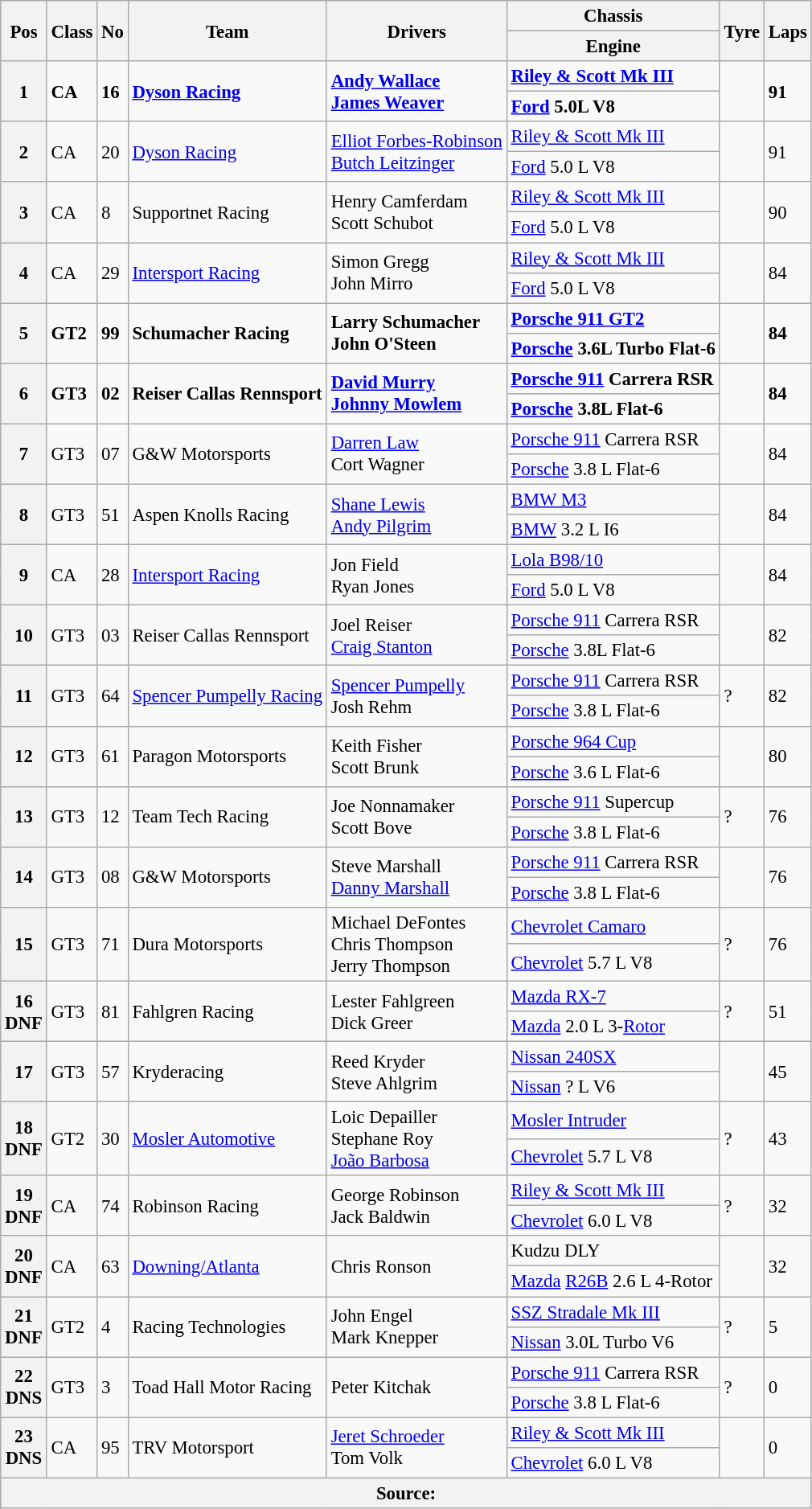<table class="wikitable" style="font-size: 95%;">
<tr>
<th rowspan=2>Pos</th>
<th rowspan=2>Class</th>
<th rowspan=2>No</th>
<th rowspan=2>Team</th>
<th rowspan=2>Drivers</th>
<th>Chassis</th>
<th rowspan=2>Tyre</th>
<th rowspan=2>Laps</th>
</tr>
<tr>
<th>Engine</th>
</tr>
<tr>
<th rowspan=2>1</th>
<td rowspan=2><strong>CA</strong></td>
<td rowspan=2><strong>16</strong></td>
<td rowspan=2><strong> <a href='#'>Dyson Racing</a></strong></td>
<td rowspan=2><strong> <a href='#'>Andy Wallace</a><br> <a href='#'>James Weaver</a></strong></td>
<td><strong><a href='#'>Riley & Scott Mk III</a></strong></td>
<td rowspan=2></td>
<td rowspan=2><strong>91</strong></td>
</tr>
<tr>
<td><strong><a href='#'>Ford</a> 5.0L V8</strong></td>
</tr>
<tr>
<th rowspan=2>2</th>
<td rowspan=2>CA</td>
<td rowspan=2>20</td>
<td rowspan=2> <a href='#'>Dyson Racing</a></td>
<td rowspan=2> <a href='#'>Elliot Forbes-Robinson</a><br> <a href='#'>Butch Leitzinger</a></td>
<td><a href='#'>Riley & Scott Mk III</a></td>
<td rowspan=2></td>
<td rowspan=2>91</td>
</tr>
<tr>
<td><a href='#'>Ford</a> 5.0 L V8</td>
</tr>
<tr>
<th rowspan=2>3</th>
<td rowspan=2>CA</td>
<td rowspan=2>8</td>
<td rowspan=2> Supportnet Racing</td>
<td rowspan=2> Henry Camferdam<br> Scott Schubot</td>
<td><a href='#'>Riley & Scott Mk III</a></td>
<td rowspan=2></td>
<td rowspan=2>90</td>
</tr>
<tr>
<td><a href='#'>Ford</a> 5.0 L V8</td>
</tr>
<tr>
<th rowspan=2>4</th>
<td rowspan=2>CA</td>
<td rowspan=2>29</td>
<td rowspan=2> <a href='#'>Intersport Racing</a></td>
<td rowspan=2> Simon Gregg<br> John Mirro</td>
<td><a href='#'>Riley & Scott Mk III</a></td>
<td rowspan=2></td>
<td rowspan=2>84</td>
</tr>
<tr>
<td><a href='#'>Ford</a> 5.0 L V8</td>
</tr>
<tr>
<th rowspan=2>5</th>
<td rowspan=2><strong>GT2</strong></td>
<td rowspan=2><strong>99</strong></td>
<td rowspan=2><strong> Schumacher Racing</strong></td>
<td rowspan=2><strong> Larry Schumacher</strong><br><strong> John O'Steen</strong></td>
<td><strong><a href='#'>Porsche 911 GT2</a></strong></td>
<td rowspan=2></td>
<td rowspan=2><strong>84</strong></td>
</tr>
<tr>
<td><strong><a href='#'>Porsche</a> 3.6L Turbo Flat-6</strong></td>
</tr>
<tr>
<th rowspan=2>6</th>
<td rowspan=2><strong>GT3</strong></td>
<td rowspan=2><strong>02</strong></td>
<td rowspan=2><strong> Reiser Callas Rennsport</strong></td>
<td rowspan=2><strong> <a href='#'>David Murry</a></strong><br><strong> <a href='#'>Johnny Mowlem</a></strong></td>
<td><strong><a href='#'>Porsche 911</a> Carrera RSR</strong></td>
<td rowspan=2></td>
<td rowspan=2><strong>84</strong></td>
</tr>
<tr>
<td><strong><a href='#'>Porsche</a> 3.8L Flat-6</strong></td>
</tr>
<tr>
<th rowspan=2>7</th>
<td rowspan=2>GT3</td>
<td rowspan=2>07</td>
<td rowspan=2> G&W Motorsports</td>
<td rowspan=2> <a href='#'>Darren Law</a><br> Cort Wagner</td>
<td><a href='#'>Porsche 911</a> Carrera RSR</td>
<td rowspan=2></td>
<td rowspan=2>84</td>
</tr>
<tr>
<td><a href='#'>Porsche</a> 3.8 L Flat-6</td>
</tr>
<tr>
<th rowspan=2>8</th>
<td rowspan=2>GT3</td>
<td rowspan=2>51</td>
<td rowspan=2> Aspen Knolls Racing</td>
<td rowspan=2> <a href='#'>Shane Lewis</a><br> <a href='#'>Andy Pilgrim</a></td>
<td><a href='#'>BMW M3</a></td>
<td rowspan=2></td>
<td rowspan=2>84</td>
</tr>
<tr>
<td><a href='#'>BMW</a> 3.2 L I6</td>
</tr>
<tr>
<th rowspan=2>9</th>
<td rowspan=2>CA</td>
<td rowspan=2>28</td>
<td rowspan=2> <a href='#'>Intersport Racing</a></td>
<td rowspan=2> Jon Field<br> Ryan Jones</td>
<td><a href='#'>Lola B98/10</a></td>
<td rowspan=2></td>
<td rowspan=2>84</td>
</tr>
<tr>
<td><a href='#'>Ford</a> 5.0 L V8</td>
</tr>
<tr>
<th rowspan=2>10</th>
<td rowspan=2>GT3</td>
<td rowspan=2>03</td>
<td rowspan=2> Reiser Callas Rennsport</td>
<td rowspan=2> Joel Reiser<br> <a href='#'>Craig Stanton</a></td>
<td><a href='#'>Porsche 911</a> Carrera RSR</td>
<td rowspan=2></td>
<td rowspan=2>82</td>
</tr>
<tr>
<td><a href='#'>Porsche</a> 3.8L Flat-6</td>
</tr>
<tr>
<th rowspan=2>11</th>
<td rowspan=2>GT3</td>
<td rowspan=2>64</td>
<td rowspan=2> <a href='#'>Spencer Pumpelly Racing</a></td>
<td rowspan=2> <a href='#'>Spencer Pumpelly</a><br> Josh Rehm</td>
<td><a href='#'>Porsche 911</a> Carrera RSR</td>
<td rowspan=2>?</td>
<td rowspan=2>82</td>
</tr>
<tr>
<td><a href='#'>Porsche</a> 3.8 L Flat-6</td>
</tr>
<tr>
<th rowspan=2>12</th>
<td rowspan=2>GT3</td>
<td rowspan=2>61</td>
<td rowspan=2> Paragon Motorsports</td>
<td rowspan=2> Keith Fisher<br> Scott Brunk</td>
<td><a href='#'>Porsche 964 Cup</a></td>
<td rowspan=2></td>
<td rowspan=2>80</td>
</tr>
<tr>
<td><a href='#'>Porsche</a> 3.6 L Flat-6</td>
</tr>
<tr>
<th rowspan=2>13</th>
<td rowspan=2>GT3</td>
<td rowspan=2>12</td>
<td rowspan=2> Team Tech Racing</td>
<td rowspan=2> Joe Nonnamaker<br> Scott Bove</td>
<td><a href='#'>Porsche 911</a> Supercup</td>
<td rowspan=2>?</td>
<td rowspan=2>76</td>
</tr>
<tr>
<td><a href='#'>Porsche</a> 3.8 L Flat-6</td>
</tr>
<tr>
<th rowspan=2>14</th>
<td rowspan=2>GT3</td>
<td rowspan=2>08</td>
<td rowspan=2> G&W Motorsports</td>
<td rowspan=2> Steve Marshall<br> <a href='#'>Danny Marshall</a></td>
<td><a href='#'>Porsche 911</a> Carrera RSR</td>
<td rowspan=2></td>
<td rowspan=2>76</td>
</tr>
<tr>
<td><a href='#'>Porsche</a> 3.8 L Flat-6</td>
</tr>
<tr>
<th rowspan=2>15</th>
<td rowspan=2>GT3</td>
<td rowspan=2>71</td>
<td rowspan=2> Dura Motorsports</td>
<td rowspan=2> Michael DeFontes<br> Chris Thompson<br> Jerry Thompson</td>
<td><a href='#'>Chevrolet Camaro</a></td>
<td rowspan=2>?</td>
<td rowspan=2>76</td>
</tr>
<tr>
<td><a href='#'>Chevrolet</a> 5.7 L V8</td>
</tr>
<tr>
<th rowspan=2>16<br>DNF</th>
<td rowspan=2>GT3</td>
<td rowspan=2>81</td>
<td rowspan=2> Fahlgren Racing</td>
<td rowspan=2> Lester Fahlgreen<br> Dick Greer</td>
<td><a href='#'>Mazda RX-7</a></td>
<td rowspan=2>?</td>
<td rowspan=2>51</td>
</tr>
<tr>
<td><a href='#'>Mazda</a> 2.0 L 3-<a href='#'>Rotor</a></td>
</tr>
<tr>
<th rowspan=2>17</th>
<td rowspan=2>GT3</td>
<td rowspan=2>57</td>
<td rowspan=2> Kryderacing</td>
<td rowspan=2> Reed Kryder<br> Steve Ahlgrim</td>
<td><a href='#'>Nissan 240SX</a></td>
<td rowspan=2></td>
<td rowspan=2>45</td>
</tr>
<tr>
<td><a href='#'>Nissan</a> ? L V6</td>
</tr>
<tr>
<th rowspan=2>18<br>DNF</th>
<td rowspan=2>GT2</td>
<td rowspan=2>30</td>
<td rowspan=2> <a href='#'>Mosler Automotive</a></td>
<td rowspan=2> Loic Depailler<br> Stephane Roy<br> <a href='#'>João Barbosa</a></td>
<td><a href='#'>Mosler Intruder</a></td>
<td rowspan=2>?</td>
<td rowspan=2>43</td>
</tr>
<tr>
<td><a href='#'>Chevrolet</a> 5.7 L V8</td>
</tr>
<tr>
<th rowspan=2>19<br>DNF</th>
<td rowspan=2>CA</td>
<td rowspan=2>74</td>
<td rowspan=2> Robinson Racing</td>
<td rowspan=2> George Robinson<br> Jack Baldwin</td>
<td><a href='#'>Riley & Scott Mk III</a></td>
<td rowspan=2>?</td>
<td rowspan=2>32</td>
</tr>
<tr>
<td><a href='#'>Chevrolet</a> 6.0 L V8</td>
</tr>
<tr>
<th rowspan=2>20<br>DNF</th>
<td rowspan=2>CA</td>
<td rowspan=2>63</td>
<td rowspan=2> <a href='#'>Downing/Atlanta</a></td>
<td rowspan=2> Chris Ronson</td>
<td>Kudzu DLY</td>
<td rowspan=2></td>
<td rowspan=2>32</td>
</tr>
<tr>
<td><a href='#'>Mazda</a> <a href='#'>R26B</a> 2.6 L 4-Rotor</td>
</tr>
<tr>
<th rowspan=2>21<br>DNF</th>
<td rowspan=2>GT2</td>
<td rowspan=2>4</td>
<td rowspan=2> Racing Technologies</td>
<td rowspan=2> John Engel<br> Mark Knepper</td>
<td><a href='#'>SSZ Stradale Mk III</a></td>
<td rowspan=2>?</td>
<td rowspan=2>5</td>
</tr>
<tr>
<td><a href='#'>Nissan</a> 3.0L Turbo V6</td>
</tr>
<tr>
<th rowspan="2">22<br>DNS</th>
<td rowspan="2">GT3</td>
<td rowspan="2">3</td>
<td rowspan="2"> Toad Hall Motor Racing</td>
<td rowspan="2"> Peter Kitchak</td>
<td><a href='#'>Porsche 911</a> Carrera RSR</td>
<td rowspan="2">?</td>
<td rowspan="2">0</td>
</tr>
<tr>
<td><a href='#'>Porsche</a> 3.8 L Flat-6</td>
</tr>
<tr>
<th rowspan="2">23<br>DNS</th>
<td rowspan="2">CA</td>
<td rowspan="2">95</td>
<td rowspan="2"> TRV Motorsport</td>
<td rowspan="2"> <a href='#'>Jeret Schroeder</a><br> Tom Volk</td>
<td><a href='#'>Riley & Scott Mk III</a></td>
<td rowspan="2"></td>
<td rowspan="2">0</td>
</tr>
<tr>
<td><a href='#'>Chevrolet</a> 6.0 L V8</td>
</tr>
<tr>
<th colspan="8">Source:</th>
</tr>
</table>
